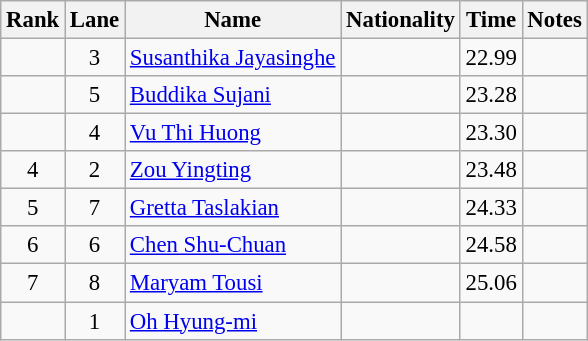<table class="wikitable sortable" style="text-align:center;font-size:95%">
<tr>
<th>Rank</th>
<th>Lane</th>
<th>Name</th>
<th>Nationality</th>
<th>Time</th>
<th>Notes</th>
</tr>
<tr>
<td></td>
<td>3</td>
<td align=left><a href='#'>Susanthika Jayasinghe</a></td>
<td align=left></td>
<td>22.99</td>
<td></td>
</tr>
<tr>
<td></td>
<td>5</td>
<td align=left><a href='#'>Buddika Sujani</a></td>
<td align=left></td>
<td>23.28</td>
<td></td>
</tr>
<tr>
<td></td>
<td>4</td>
<td align=left><a href='#'>Vu Thi Huong</a></td>
<td align=left></td>
<td>23.30</td>
<td></td>
</tr>
<tr>
<td>4</td>
<td>2</td>
<td align=left><a href='#'>Zou Yingting</a></td>
<td align=left></td>
<td>23.48</td>
<td></td>
</tr>
<tr>
<td>5</td>
<td>7</td>
<td align=left><a href='#'>Gretta Taslakian</a></td>
<td align=left></td>
<td>24.33</td>
<td></td>
</tr>
<tr>
<td>6</td>
<td>6</td>
<td align=left><a href='#'>Chen Shu-Chuan</a></td>
<td align=left></td>
<td>24.58</td>
<td></td>
</tr>
<tr>
<td>7</td>
<td>8</td>
<td align=left><a href='#'>Maryam Tousi</a></td>
<td align=left></td>
<td>25.06</td>
<td></td>
</tr>
<tr>
<td></td>
<td>1</td>
<td align=left><a href='#'>Oh Hyung-mi</a></td>
<td align=left></td>
<td></td>
<td></td>
</tr>
</table>
